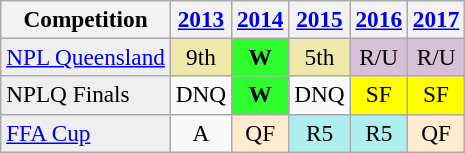<table class=wikitable style=text-align:center;font-size:97%>
<tr>
<th>Competition</th>
<th><a href='#'>2013</a></th>
<th><a href='#'>2014</a></th>
<th><a href='#'>2015</a></th>
<th><a href='#'>2016</a></th>
<th><a href='#'>2017</a></th>
</tr>
<tr>
<td bgcolor=#EFEFEF align=left><a href='#'>NPL Queensland</a></td>
<td bgcolor=eee8aa>9th</td>
<td bgcolor=#2efe2e><strong>W</strong></td>
<td bgcolor=eee8aa>5th</td>
<td bgcolor=#d8bfd8>R/U</td>
<td bgcolor=#d8bfd8>R/U</td>
</tr>
<tr>
<td bgcolor=#EFEFEF align=left>NPLQ Finals</td>
<td>DNQ</td>
<td bgcolor=#2efe2e><strong>W</strong></td>
<td>DNQ</td>
<td bgcolor=yellow>SF</td>
<td bgcolor=yellow>SF</td>
</tr>
<tr>
<td bgcolor=#EFEFEF align=left><a href='#'>FFA Cup</a></td>
<td align="center" style="colour:#cccccc;">A</td>
<td bgcolor=#ffebcd>QF</td>
<td bgcolor=#afeeee>R5</td>
<td bgcolor=#afeeee>R5</td>
<td bgcolor=#ffebcd>QF</td>
</tr>
</table>
